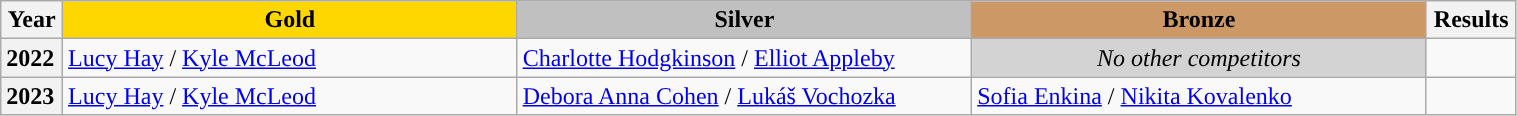<table class="wikitable unsortable" style="text-align:left; width:80%">
<tr>
<th scope="col" style="text-align:center;">Year</th>
<td scope="col" style="text-align:center; width:30%; background:gold"><strong>Gold</strong></td>
<td scope="col" style="text-align:center; width:30%; background:silver"><strong>Silver</strong></td>
<td scope="col" style="text-align:center; width:30%; background:#c96"><strong>Bronze</strong></td>
<th scope="col" style="text-align:center;">Results</th>
</tr>
<tr>
<th scope="row" style="text-align:left">2022</th>
<td> <a href='#'>Lucy Hay</a> / <a href='#'>Kyle McLeod</a></td>
<td> <a href='#'>Charlotte Hodgkinson</a> / <a href='#'>Elliot Appleby</a></td>
<td align="center" bgcolor="lightgray"><em>No other competitors</em></td>
<td></td>
</tr>
<tr>
<th scope="row" style="text-align:left">2023</th>
<td> <a href='#'>Lucy Hay</a> / <a href='#'>Kyle McLeod</a></td>
<td> <a href='#'>Debora Anna Cohen</a> / <a href='#'>Lukáš Vochozka</a></td>
<td> <a href='#'>Sofia Enkina</a> / <a href='#'>Nikita Kovalenko</a></td>
<td></td>
</tr>
</table>
